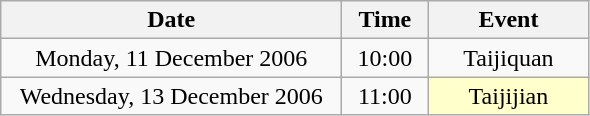<table class = "wikitable" style="text-align:center;">
<tr>
<th width=220>Date</th>
<th width=50>Time</th>
<th width=100>Event</th>
</tr>
<tr>
<td>Monday, 11 December 2006</td>
<td>10:00</td>
<td>Taijiquan</td>
</tr>
<tr>
<td>Wednesday, 13 December 2006</td>
<td>11:00</td>
<td bgcolor=ffffcc>Taijijian</td>
</tr>
</table>
